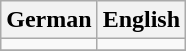<table class="wikitable">
<tr>
<th>German</th>
<th>English</th>
</tr>
<tr>
<td></td>
<td></td>
</tr>
<tr>
</tr>
</table>
